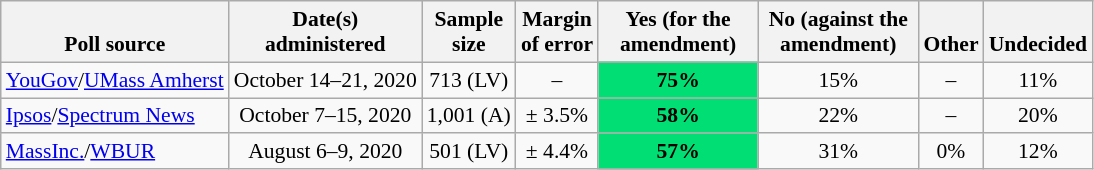<table class="wikitable" style="font-size:90%;text-align:center;">
<tr valign=bottom>
<th>Poll source</th>
<th>Date(s)<br>administered</th>
<th>Sample<br>size</th>
<th>Margin<br>of error</th>
<th style="width:100px;">Yes (for the amendment)</th>
<th style="width:100px;">No (against the amendment)</th>
<th>Other</th>
<th>Undecided</th>
</tr>
<tr>
<td style="text-align:left;"><a href='#'>YouGov</a>/<a href='#'>UMass Amherst</a></td>
<td>October 14–21, 2020</td>
<td>713 (LV)</td>
<td>–</td>
<td style="background: rgb(1,223,116);"><strong>75%</strong></td>
<td>15%</td>
<td>–</td>
<td>11%</td>
</tr>
<tr>
<td style="text-align:left;"><a href='#'>Ipsos</a>/<a href='#'>Spectrum News</a></td>
<td>October 7–15, 2020</td>
<td>1,001 (A)</td>
<td>± 3.5%</td>
<td style="background: rgb(1,223,116);"><strong>58%</strong></td>
<td>22%</td>
<td>–</td>
<td>20%</td>
</tr>
<tr>
<td style="text-align:left;"><a href='#'>MassInc.</a>/<a href='#'>WBUR</a></td>
<td>August 6–9, 2020</td>
<td>501 (LV)</td>
<td>± 4.4%</td>
<td style="background: rgb(1,223,116);"><strong>57%</strong></td>
<td>31%</td>
<td>0%</td>
<td>12%</td>
</tr>
</table>
